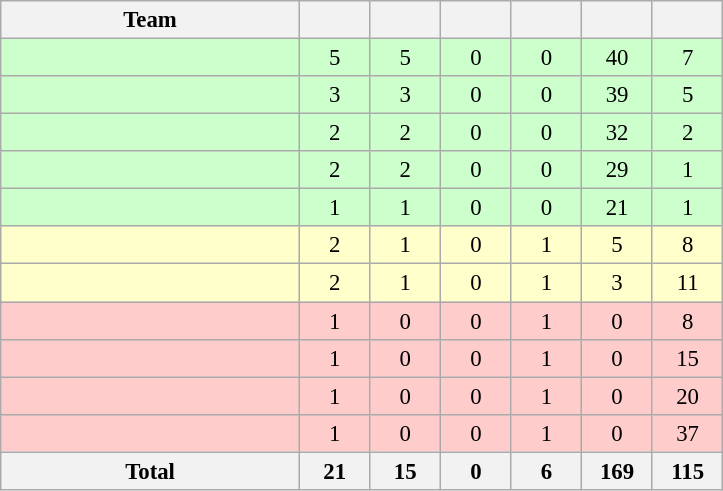<table class="wikitable" style="font-size:95%; text-align:center">
<tr>
<th width=192>Team</th>
<th width=40></th>
<th width=40></th>
<th width=40></th>
<th width=40></th>
<th width=40></th>
<th width=40></th>
</tr>
<tr style="background:#ccffcc;">
<td style="text-align:left;"></td>
<td>5</td>
<td>5</td>
<td>0</td>
<td>0</td>
<td>40</td>
<td>7</td>
</tr>
<tr style="background:#ccffcc;">
<td style="text-align:left;"></td>
<td>3</td>
<td>3</td>
<td>0</td>
<td>0</td>
<td>39</td>
<td>5</td>
</tr>
<tr style="background:#ccffcc;">
<td style="text-align:left;"></td>
<td>2</td>
<td>2</td>
<td>0</td>
<td>0</td>
<td>32</td>
<td>2</td>
</tr>
<tr style="background:#ccffcc;">
<td style="text-align:left;"></td>
<td>2</td>
<td>2</td>
<td>0</td>
<td>0</td>
<td>29</td>
<td>1</td>
</tr>
<tr style="background:#ccffcc;">
<td style="text-align:left;"></td>
<td>1</td>
<td>1</td>
<td>0</td>
<td>0</td>
<td>21</td>
<td>1</td>
</tr>
<tr style="background:#ffffcc;">
<td style="text-align:left;"></td>
<td>2</td>
<td>1</td>
<td>0</td>
<td>1</td>
<td>5</td>
<td>8</td>
</tr>
<tr style="background:#ffffcc;">
<td style="text-align:left;"></td>
<td>2</td>
<td>1</td>
<td>0</td>
<td>1</td>
<td>3</td>
<td>11</td>
</tr>
<tr style="background:#ffcccc;">
<td style="text-align:left;"></td>
<td>1</td>
<td>0</td>
<td>0</td>
<td>1</td>
<td>0</td>
<td>8</td>
</tr>
<tr style="background:#ffcccc;">
<td style="text-align:left;"></td>
<td>1</td>
<td>0</td>
<td>0</td>
<td>1</td>
<td>0</td>
<td>15</td>
</tr>
<tr style="background:#ffcccc;">
<td style="text-align:left;"></td>
<td>1</td>
<td>0</td>
<td>0</td>
<td>1</td>
<td>0</td>
<td>20</td>
</tr>
<tr style="background:#ffcccc;">
<td style="text-align:left;"></td>
<td>1</td>
<td>0</td>
<td>0</td>
<td>1</td>
<td>0</td>
<td>37</td>
</tr>
<tr>
<th>Total</th>
<th>21</th>
<th>15</th>
<th>0</th>
<th>6</th>
<th>169</th>
<th>115</th>
</tr>
</table>
